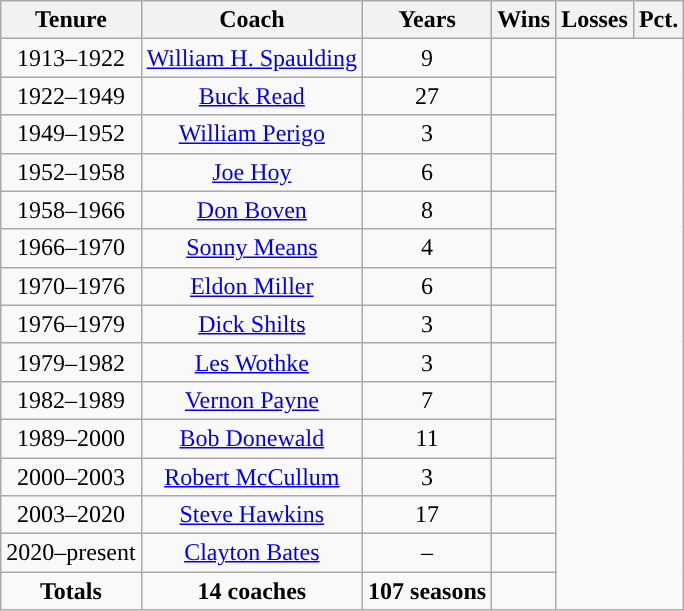<table class="wikitable" style="text-align:center">
<tr>
<th>Tenure</th>
<th>Coach</th>
<th>Years</th>
<th>Wins</th>
<th>Losses</th>
<th>Pct.</th>
</tr>
<tr>
<td>1913–1922</td>
<td><a href='#'>William H. Spaulding</a></td>
<td>9</td>
<td></td>
</tr>
<tr>
<td>1922–1949</td>
<td><a href='#'>Buck Read</a></td>
<td>27</td>
<td></td>
</tr>
<tr>
<td>1949–1952</td>
<td><a href='#'>William Perigo</a></td>
<td>3</td>
<td></td>
</tr>
<tr>
<td>1952–1958</td>
<td><a href='#'>Joe Hoy</a></td>
<td>6</td>
<td></td>
</tr>
<tr>
<td>1958–1966</td>
<td><a href='#'>Don Boven</a></td>
<td>8</td>
<td></td>
</tr>
<tr>
<td>1966–1970</td>
<td><a href='#'>Sonny Means</a></td>
<td>4</td>
<td></td>
</tr>
<tr>
<td>1970–1976</td>
<td><a href='#'>Eldon Miller</a></td>
<td>6</td>
<td></td>
</tr>
<tr>
<td>1976–1979</td>
<td><a href='#'>Dick Shilts</a></td>
<td>3</td>
<td></td>
</tr>
<tr>
<td>1979–1982</td>
<td><a href='#'>Les Wothke</a></td>
<td>3</td>
<td></td>
</tr>
<tr>
<td>1982–1989</td>
<td><a href='#'>Vernon Payne</a></td>
<td>7</td>
<td></td>
</tr>
<tr>
<td>1989–2000</td>
<td><a href='#'>Bob Donewald</a></td>
<td>11</td>
<td></td>
</tr>
<tr>
<td>2000–2003</td>
<td><a href='#'>Robert McCullum</a></td>
<td>3</td>
<td></td>
</tr>
<tr>
<td>2003–2020</td>
<td><a href='#'>Steve Hawkins</a></td>
<td>17</td>
<td></td>
</tr>
<tr>
<td>2020–present</td>
<td><a href='#'>Clayton Bates</a></td>
<td>–</td>
<td></td>
</tr>
<tr style="font-weight:bold; ">
<td>Totals</td>
<td>14 coaches</td>
<td>107 seasons</td>
<td></td>
</tr>
</table>
